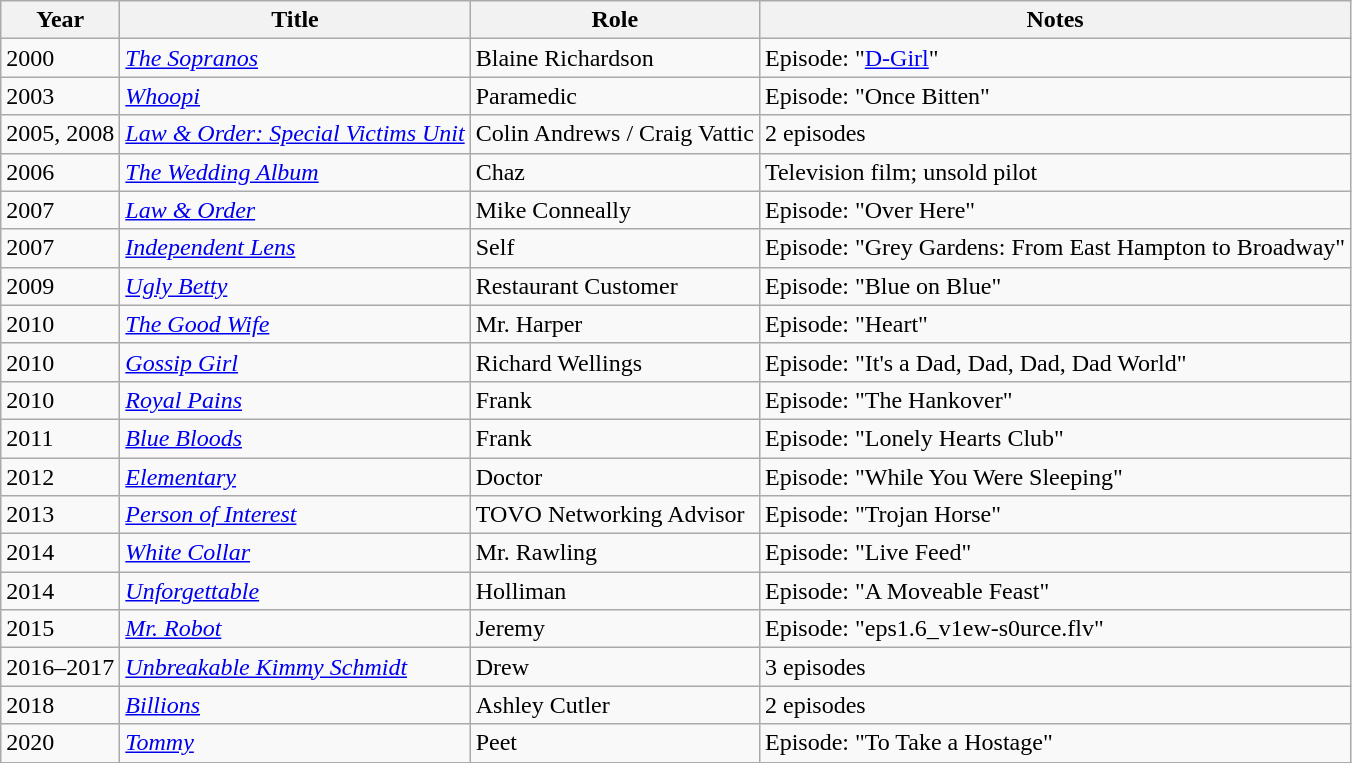<table class="wikitable sortable">
<tr>
<th>Year</th>
<th>Title</th>
<th>Role</th>
<th>Notes</th>
</tr>
<tr>
<td>2000</td>
<td><em><a href='#'>The Sopranos</a></em></td>
<td>Blaine Richardson</td>
<td>Episode: "<a href='#'>D-Girl</a>"</td>
</tr>
<tr>
<td>2003</td>
<td><a href='#'><em>Whoopi</em></a></td>
<td>Paramedic</td>
<td>Episode: "Once Bitten"</td>
</tr>
<tr>
<td>2005, 2008</td>
<td><em><a href='#'>Law & Order: Special Victims Unit</a></em></td>
<td>Colin Andrews / Craig Vattic</td>
<td>2 episodes</td>
</tr>
<tr>
<td>2006</td>
<td><a href='#'><em>The Wedding Album</em></a></td>
<td>Chaz</td>
<td>Television film; unsold pilot</td>
</tr>
<tr>
<td>2007</td>
<td><em><a href='#'>Law & Order</a></em></td>
<td>Mike Conneally</td>
<td>Episode: "Over Here"</td>
</tr>
<tr>
<td>2007</td>
<td><em><a href='#'>Independent Lens</a></em></td>
<td>Self</td>
<td>Episode: "Grey Gardens: From East Hampton to Broadway"</td>
</tr>
<tr>
<td>2009</td>
<td><em><a href='#'>Ugly Betty</a></em></td>
<td>Restaurant Customer</td>
<td>Episode: "Blue on Blue"</td>
</tr>
<tr>
<td>2010</td>
<td><em><a href='#'>The Good Wife</a></em></td>
<td>Mr. Harper</td>
<td>Episode: "Heart"</td>
</tr>
<tr>
<td>2010</td>
<td><em><a href='#'>Gossip Girl</a></em></td>
<td>Richard Wellings</td>
<td>Episode: "It's a Dad, Dad, Dad, Dad World"</td>
</tr>
<tr>
<td>2010</td>
<td><em><a href='#'>Royal Pains</a></em></td>
<td>Frank</td>
<td>Episode: "The Hankover"</td>
</tr>
<tr>
<td>2011</td>
<td><a href='#'><em>Blue Bloods</em></a></td>
<td>Frank</td>
<td>Episode: "Lonely Hearts Club"</td>
</tr>
<tr>
<td>2012</td>
<td><a href='#'><em>Elementary</em></a></td>
<td>Doctor</td>
<td>Episode: "While You Were Sleeping"</td>
</tr>
<tr>
<td>2013</td>
<td><a href='#'><em>Person of Interest</em></a></td>
<td>TOVO Networking Advisor</td>
<td>Episode: "Trojan Horse"</td>
</tr>
<tr>
<td>2014</td>
<td><a href='#'><em>White Collar</em></a></td>
<td>Mr. Rawling</td>
<td>Episode: "Live Feed"</td>
</tr>
<tr>
<td>2014</td>
<td><a href='#'><em>Unforgettable</em></a></td>
<td>Holliman</td>
<td>Episode: "A Moveable Feast"</td>
</tr>
<tr>
<td>2015</td>
<td><em><a href='#'>Mr. Robot</a></em></td>
<td>Jeremy</td>
<td>Episode: "eps1.6_v1ew-s0urce.flv"</td>
</tr>
<tr>
<td>2016–2017</td>
<td><em><a href='#'>Unbreakable Kimmy Schmidt</a></em></td>
<td>Drew</td>
<td>3 episodes</td>
</tr>
<tr>
<td>2018</td>
<td><a href='#'><em>Billions</em></a></td>
<td>Ashley Cutler</td>
<td>2 episodes</td>
</tr>
<tr>
<td>2020</td>
<td><a href='#'><em>Tommy</em></a></td>
<td>Peet</td>
<td>Episode: "To Take a Hostage"</td>
</tr>
</table>
